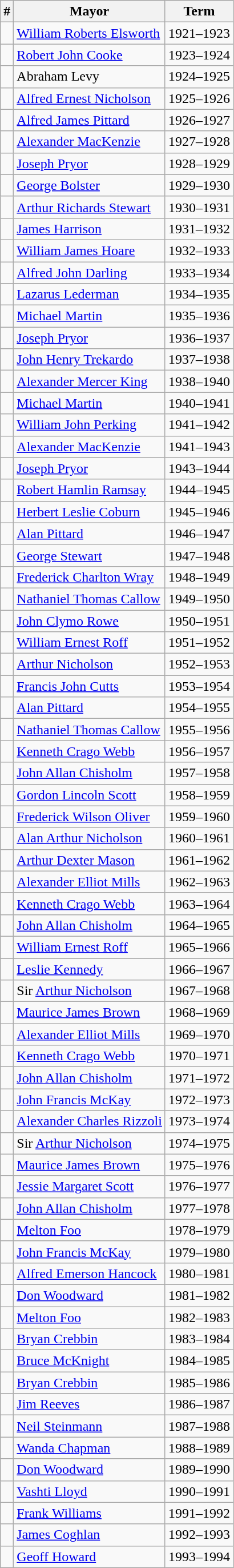<table class="wikitable">
<tr>
<th>#</th>
<th>Mayor</th>
<th>Term</th>
</tr>
<tr>
<td></td>
<td><a href='#'>William Roberts Elsworth</a></td>
<td>1921–1923</td>
</tr>
<tr>
<td></td>
<td><a href='#'>Robert John Cooke</a></td>
<td>1923–1924</td>
</tr>
<tr>
<td></td>
<td>Abraham Levy</td>
<td>1924–1925</td>
</tr>
<tr>
<td></td>
<td><a href='#'>Alfred Ernest Nicholson</a></td>
<td>1925–1926</td>
</tr>
<tr>
<td></td>
<td><a href='#'>Alfred James Pittard</a></td>
<td>1926–1927</td>
</tr>
<tr>
<td></td>
<td><a href='#'>Alexander MacKenzie</a></td>
<td>1927–1928</td>
</tr>
<tr>
<td></td>
<td><a href='#'>Joseph Pryor</a></td>
<td>1928–1929</td>
</tr>
<tr>
<td></td>
<td><a href='#'>George Bolster</a></td>
<td>1929–1930</td>
</tr>
<tr>
<td></td>
<td><a href='#'>Arthur Richards Stewart</a></td>
<td>1930–1931</td>
</tr>
<tr>
<td></td>
<td><a href='#'>James Harrison</a></td>
<td>1931–1932</td>
</tr>
<tr>
<td></td>
<td><a href='#'>William James Hoare</a></td>
<td>1932–1933</td>
</tr>
<tr>
<td></td>
<td><a href='#'>Alfred John Darling</a></td>
<td>1933–1934</td>
</tr>
<tr>
<td></td>
<td><a href='#'>Lazarus Lederman</a></td>
<td>1934–1935</td>
</tr>
<tr>
<td></td>
<td><a href='#'>Michael Martin</a></td>
<td>1935–1936</td>
</tr>
<tr>
<td></td>
<td><a href='#'>Joseph Pryor</a></td>
<td>1936–1937</td>
</tr>
<tr>
<td></td>
<td><a href='#'>John Henry Trekardo</a></td>
<td>1937–1938</td>
</tr>
<tr>
<td></td>
<td><a href='#'>Alexander Mercer King</a></td>
<td>1938–1940</td>
</tr>
<tr>
<td></td>
<td><a href='#'>Michael Martin</a></td>
<td>1940–1941</td>
</tr>
<tr>
<td></td>
<td><a href='#'>William John Perking</a></td>
<td>1941–1942</td>
</tr>
<tr>
<td></td>
<td><a href='#'>Alexander MacKenzie</a></td>
<td>1941–1943</td>
</tr>
<tr>
<td></td>
<td><a href='#'>Joseph Pryor</a></td>
<td>1943–1944</td>
</tr>
<tr>
<td></td>
<td><a href='#'>Robert Hamlin Ramsay</a></td>
<td>1944–1945</td>
</tr>
<tr>
<td></td>
<td><a href='#'>Herbert Leslie Coburn</a></td>
<td>1945–1946</td>
</tr>
<tr>
<td></td>
<td><a href='#'>Alan Pittard</a></td>
<td>1946–1947</td>
</tr>
<tr>
<td></td>
<td><a href='#'>George Stewart</a></td>
<td>1947–1948</td>
</tr>
<tr>
<td></td>
<td><a href='#'>Frederick Charlton Wray</a></td>
<td>1948–1949</td>
</tr>
<tr>
<td></td>
<td><a href='#'>Nathaniel Thomas Callow</a></td>
<td>1949–1950</td>
</tr>
<tr>
<td></td>
<td><a href='#'>John Clymo Rowe</a></td>
<td>1950–1951</td>
</tr>
<tr>
<td></td>
<td><a href='#'>William Ernest Roff</a></td>
<td>1951–1952</td>
</tr>
<tr>
<td></td>
<td><a href='#'>Arthur Nicholson</a></td>
<td>1952–1953</td>
</tr>
<tr>
<td></td>
<td><a href='#'>Francis John Cutts</a></td>
<td>1953–1954</td>
</tr>
<tr>
<td></td>
<td><a href='#'>Alan Pittard</a></td>
<td>1954–1955</td>
</tr>
<tr>
<td></td>
<td><a href='#'>Nathaniel Thomas Callow</a></td>
<td>1955–1956</td>
</tr>
<tr>
<td></td>
<td><a href='#'>Kenneth Crago Webb</a></td>
<td>1956–1957</td>
</tr>
<tr>
<td></td>
<td><a href='#'>John Allan Chisholm</a></td>
<td>1957–1958</td>
</tr>
<tr>
<td></td>
<td><a href='#'>Gordon Lincoln Scott</a></td>
<td>1958–1959</td>
</tr>
<tr>
<td></td>
<td><a href='#'>Frederick Wilson Oliver</a></td>
<td>1959–1960</td>
</tr>
<tr>
<td></td>
<td><a href='#'>Alan Arthur Nicholson</a></td>
<td>1960–1961</td>
</tr>
<tr>
<td></td>
<td><a href='#'>Arthur Dexter Mason</a></td>
<td>1961–1962</td>
</tr>
<tr>
<td></td>
<td><a href='#'>Alexander Elliot Mills</a></td>
<td>1962–1963</td>
</tr>
<tr>
<td></td>
<td><a href='#'>Kenneth Crago Webb</a></td>
<td>1963–1964</td>
</tr>
<tr>
<td></td>
<td><a href='#'>John Allan Chisholm</a></td>
<td>1964–1965</td>
</tr>
<tr>
<td></td>
<td><a href='#'>William Ernest Roff</a></td>
<td>1965–1966</td>
</tr>
<tr>
<td></td>
<td><a href='#'>Leslie Kennedy</a></td>
<td>1966–1967</td>
</tr>
<tr>
<td></td>
<td>Sir <a href='#'>Arthur Nicholson</a></td>
<td>1967–1968</td>
</tr>
<tr>
<td></td>
<td><a href='#'>Maurice James Brown</a></td>
<td>1968–1969</td>
</tr>
<tr>
<td></td>
<td><a href='#'>Alexander Elliot Mills</a></td>
<td>1969–1970</td>
</tr>
<tr>
<td></td>
<td><a href='#'>Kenneth Crago Webb</a></td>
<td>1970–1971</td>
</tr>
<tr>
<td></td>
<td><a href='#'>John Allan Chisholm</a></td>
<td>1971–1972</td>
</tr>
<tr>
<td></td>
<td><a href='#'>John Francis McKay</a></td>
<td>1972–1973</td>
</tr>
<tr>
<td></td>
<td><a href='#'>Alexander Charles Rizzoli</a></td>
<td>1973–1974</td>
</tr>
<tr>
<td></td>
<td>Sir <a href='#'>Arthur Nicholson</a></td>
<td>1974–1975</td>
</tr>
<tr>
<td></td>
<td><a href='#'>Maurice James Brown</a></td>
<td>1975–1976</td>
</tr>
<tr>
<td></td>
<td><a href='#'>Jessie Margaret Scott</a></td>
<td>1976–1977</td>
</tr>
<tr>
<td></td>
<td><a href='#'>John Allan Chisholm</a></td>
<td>1977–1978</td>
</tr>
<tr>
<td></td>
<td><a href='#'>Melton Foo</a></td>
<td>1978–1979</td>
</tr>
<tr>
<td></td>
<td><a href='#'>John Francis McKay</a></td>
<td>1979–1980</td>
</tr>
<tr>
<td></td>
<td><a href='#'>Alfred Emerson Hancock</a></td>
<td>1980–1981</td>
</tr>
<tr>
<td></td>
<td><a href='#'>Don Woodward</a></td>
<td>1981–1982</td>
</tr>
<tr>
<td></td>
<td><a href='#'>Melton Foo</a></td>
<td>1982–1983</td>
</tr>
<tr>
<td></td>
<td><a href='#'>Bryan Crebbin</a></td>
<td>1983–1984</td>
</tr>
<tr>
<td></td>
<td><a href='#'>Bruce McKnight</a></td>
<td>1984–1985</td>
</tr>
<tr>
<td></td>
<td><a href='#'>Bryan Crebbin</a></td>
<td>1985–1986</td>
</tr>
<tr>
<td></td>
<td><a href='#'>Jim Reeves</a></td>
<td>1986–1987</td>
</tr>
<tr>
<td></td>
<td><a href='#'>Neil Steinmann</a></td>
<td>1987–1988</td>
</tr>
<tr>
<td></td>
<td><a href='#'>Wanda Chapman</a></td>
<td>1988–1989</td>
</tr>
<tr>
<td></td>
<td><a href='#'>Don Woodward</a></td>
<td>1989–1990</td>
</tr>
<tr>
<td></td>
<td><a href='#'>Vashti Lloyd</a></td>
<td>1990–1991</td>
</tr>
<tr>
<td></td>
<td><a href='#'>Frank Williams</a></td>
<td>1991–1992</td>
</tr>
<tr>
<td></td>
<td><a href='#'>James Coghlan</a></td>
<td>1992–1993</td>
</tr>
<tr>
<td></td>
<td><a href='#'>Geoff Howard</a></td>
<td>1993–1994</td>
</tr>
</table>
